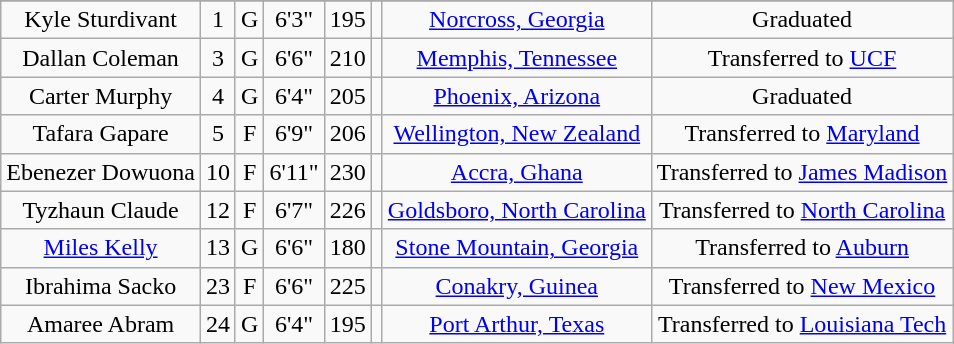<table class="wikitable sortable" border="1" style="text-align:center;">
<tr align=center>
</tr>
<tr>
<td>Kyle Sturdivant</td>
<td>1</td>
<td>G</td>
<td>6'3"</td>
<td>195</td>
<td></td>
<td><a href='#'>Norcross, Georgia</a></td>
<td>Graduated</td>
</tr>
<tr>
<td>Dallan Coleman</td>
<td>3</td>
<td>G</td>
<td>6'6"</td>
<td>210</td>
<td></td>
<td><a href='#'>Memphis, Tennessee</a></td>
<td>Transferred to <a href='#'>UCF</a></td>
</tr>
<tr>
<td>Carter Murphy</td>
<td>4</td>
<td>G</td>
<td>6'4"</td>
<td>205</td>
<td></td>
<td><a href='#'>Phoenix, Arizona</a></td>
<td>Graduated</td>
</tr>
<tr>
<td>Tafara Gapare</td>
<td>5</td>
<td>F</td>
<td>6'9"</td>
<td>206</td>
<td></td>
<td><a href='#'>Wellington, New Zealand</a></td>
<td>Transferred to <a href='#'>Maryland</a></td>
</tr>
<tr>
<td>Ebenezer Dowuona</td>
<td>10</td>
<td>F</td>
<td>6'11"</td>
<td>230</td>
<td></td>
<td><a href='#'>Accra, Ghana</a></td>
<td>Transferred to <a href='#'>James Madison</a></td>
</tr>
<tr>
<td>Tyzhaun Claude</td>
<td>12</td>
<td>F</td>
<td>6'7"</td>
<td>226</td>
<td></td>
<td><a href='#'>Goldsboro, North Carolina</a></td>
<td>Transferred to <a href='#'>North Carolina</a></td>
</tr>
<tr>
<td><a href='#'>Miles Kelly</a></td>
<td>13</td>
<td>G</td>
<td>6'6"</td>
<td>180</td>
<td></td>
<td><a href='#'>Stone Mountain, Georgia</a></td>
<td>Transferred to <a href='#'>Auburn</a></td>
</tr>
<tr>
<td>Ibrahima Sacko</td>
<td>23</td>
<td>F</td>
<td>6'6"</td>
<td>225</td>
<td></td>
<td><a href='#'>Conakry, Guinea</a></td>
<td>Transferred to <a href='#'>New Mexico</a></td>
</tr>
<tr>
<td>Amaree Abram</td>
<td>24</td>
<td>G</td>
<td>6'4"</td>
<td>195</td>
<td></td>
<td><a href='#'>Port Arthur, Texas</a></td>
<td>Transferred to <a href='#'>Louisiana Tech</a></td>
</tr>
</table>
